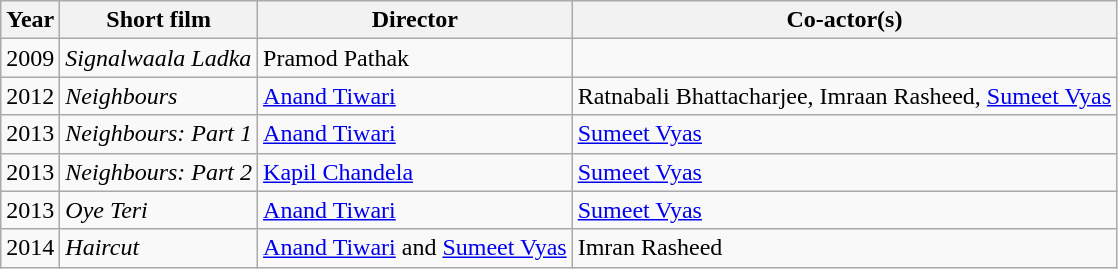<table class="wikitable sortable">
<tr>
<th>Year</th>
<th>Short film</th>
<th>Director</th>
<th>Co-actor(s)</th>
</tr>
<tr>
<td>2009</td>
<td><em>Signalwaala Ladka</em></td>
<td>Pramod Pathak</td>
<td></td>
</tr>
<tr>
<td>2012</td>
<td><em>Neighbours</em></td>
<td><a href='#'>Anand Tiwari</a></td>
<td>Ratnabali Bhattacharjee, Imraan Rasheed, <a href='#'>Sumeet Vyas</a></td>
</tr>
<tr>
<td>2013</td>
<td><em>Neighbours: Part 1</em></td>
<td><a href='#'>Anand Tiwari</a></td>
<td><a href='#'>Sumeet Vyas</a></td>
</tr>
<tr>
<td>2013</td>
<td><em>Neighbours: Part 2</em></td>
<td><a href='#'>Kapil Chandela</a></td>
<td><a href='#'>Sumeet Vyas</a></td>
</tr>
<tr>
<td>2013</td>
<td><em>Oye Teri</em></td>
<td><a href='#'>Anand Tiwari</a></td>
<td><a href='#'>Sumeet Vyas</a></td>
</tr>
<tr>
<td>2014</td>
<td><em>Haircut</em></td>
<td><a href='#'>Anand Tiwari</a> and <a href='#'>Sumeet Vyas</a></td>
<td>Imran Rasheed</td>
</tr>
</table>
